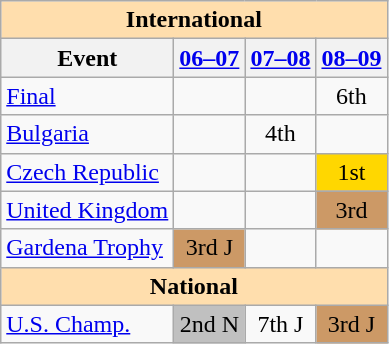<table class="wikitable" style="text-align:center">
<tr>
<th colspan="4" style="background-color: #ffdead; " align="center">International</th>
</tr>
<tr>
<th>Event</th>
<th><a href='#'>06–07</a></th>
<th><a href='#'>07–08</a></th>
<th><a href='#'>08–09</a></th>
</tr>
<tr>
<td align=left> <a href='#'>Final</a></td>
<td></td>
<td></td>
<td>6th</td>
</tr>
<tr>
<td align=left> <a href='#'>Bulgaria</a></td>
<td></td>
<td>4th</td>
<td></td>
</tr>
<tr>
<td align=left> <a href='#'>Czech Republic</a></td>
<td></td>
<td></td>
<td bgcolor=gold>1st</td>
</tr>
<tr>
<td align=left> <a href='#'>United Kingdom</a></td>
<td></td>
<td></td>
<td bgcolor=cc9966>3rd</td>
</tr>
<tr>
<td align=left><a href='#'>Gardena Trophy</a></td>
<td bgcolor="cc9966">3rd J</td>
<td></td>
<td></td>
</tr>
<tr>
<th colspan="4" style="background-color: #ffdead; " align="center">National</th>
</tr>
<tr>
<td align=left><a href='#'>U.S. Champ.</a></td>
<td bgcolor="silver">2nd N</td>
<td>7th J</td>
<td bgcolor=cc9966>3rd J</td>
</tr>
</table>
